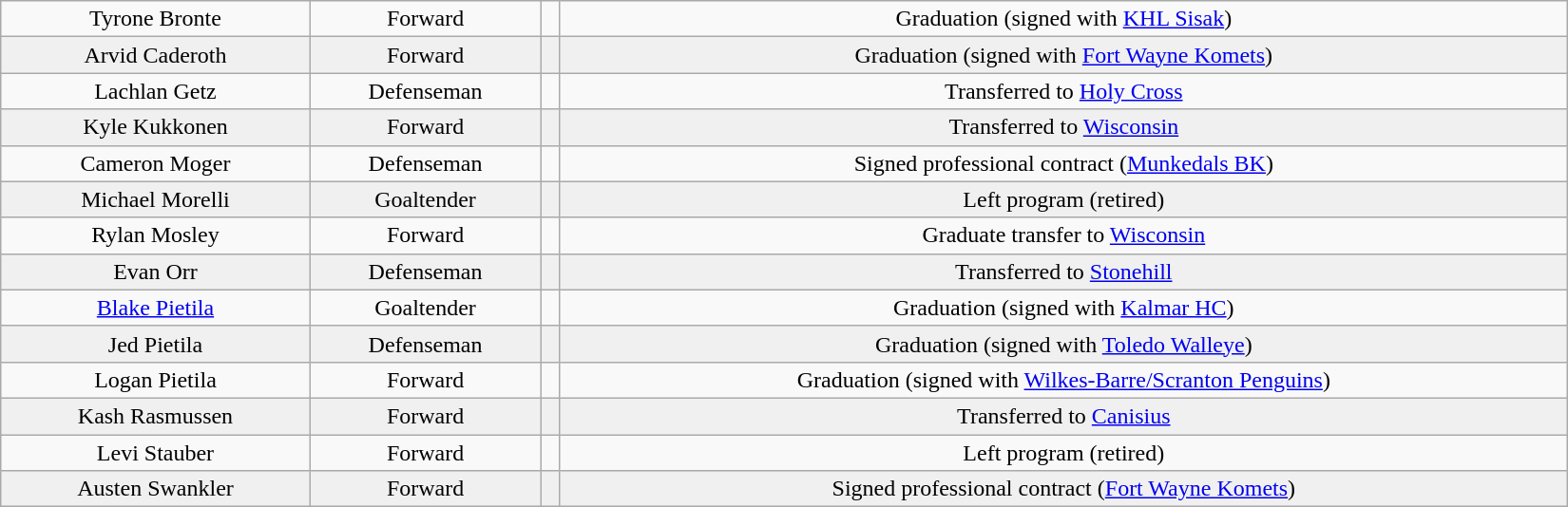<table class="wikitable" width=1100>
<tr align="center" bgcolor="">
<td>Tyrone Bronte</td>
<td>Forward</td>
<td></td>
<td>Graduation (signed with <a href='#'>KHL Sisak</a>)</td>
</tr>
<tr align="center" bgcolor="f0f0f0">
<td>Arvid Caderoth</td>
<td>Forward</td>
<td></td>
<td>Graduation (signed with <a href='#'>Fort Wayne Komets</a>)</td>
</tr>
<tr align="center" bgcolor="">
<td>Lachlan Getz</td>
<td>Defenseman</td>
<td></td>
<td>Transferred to <a href='#'>Holy Cross</a></td>
</tr>
<tr align="center" bgcolor="f0f0f0">
<td>Kyle Kukkonen</td>
<td>Forward</td>
<td></td>
<td>Transferred to <a href='#'>Wisconsin</a></td>
</tr>
<tr align="center" bgcolor="">
<td>Cameron Moger</td>
<td>Defenseman</td>
<td></td>
<td>Signed professional contract (<a href='#'>Munkedals BK</a>)</td>
</tr>
<tr align="center" bgcolor="f0f0f0">
<td>Michael Morelli</td>
<td>Goaltender</td>
<td></td>
<td>Left program (retired)</td>
</tr>
<tr align="center" bgcolor="">
<td>Rylan Mosley</td>
<td>Forward</td>
<td></td>
<td>Graduate transfer to <a href='#'>Wisconsin</a></td>
</tr>
<tr align="center" bgcolor="f0f0f0">
<td>Evan Orr</td>
<td>Defenseman</td>
<td></td>
<td>Transferred to <a href='#'>Stonehill</a></td>
</tr>
<tr align="center" bgcolor="">
<td><a href='#'>Blake Pietila</a></td>
<td>Goaltender</td>
<td></td>
<td>Graduation (signed with <a href='#'>Kalmar HC</a>)</td>
</tr>
<tr align="center" bgcolor="f0f0f0">
<td>Jed Pietila</td>
<td>Defenseman</td>
<td></td>
<td>Graduation (signed with <a href='#'>Toledo Walleye</a>)</td>
</tr>
<tr align="center" bgcolor="">
<td>Logan Pietila</td>
<td>Forward</td>
<td></td>
<td>Graduation (signed with <a href='#'>Wilkes-Barre/Scranton Penguins</a>)</td>
</tr>
<tr align="center" bgcolor="f0f0f0">
<td>Kash Rasmussen</td>
<td>Forward</td>
<td></td>
<td>Transferred to <a href='#'>Canisius</a></td>
</tr>
<tr align="center" bgcolor="">
<td>Levi Stauber</td>
<td>Forward</td>
<td></td>
<td>Left program (retired)</td>
</tr>
<tr align="center" bgcolor="f0f0f0">
<td>Austen Swankler</td>
<td>Forward</td>
<td></td>
<td>Signed professional contract (<a href='#'>Fort Wayne Komets</a>)</td>
</tr>
</table>
